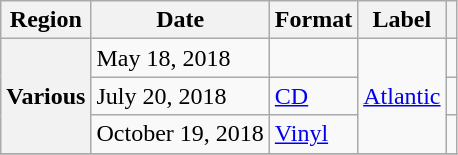<table class="wikitable plainrowheaders">
<tr>
<th scope="col">Region</th>
<th scope="col">Date</th>
<th scope="col">Format</th>
<th scope="col">Label</th>
<th scope="col"></th>
</tr>
<tr>
<th scope="row" rowspan="3">Various</th>
<td>May 18, 2018</td>
<td></td>
<td rowspan="3"><a href='#'>Atlantic</a></td>
<td></td>
</tr>
<tr>
<td>July 20, 2018</td>
<td><a href='#'>CD</a></td>
<td></td>
</tr>
<tr>
<td>October 19, 2018</td>
<td><a href='#'>Vinyl</a></td>
<td></td>
</tr>
<tr>
</tr>
</table>
